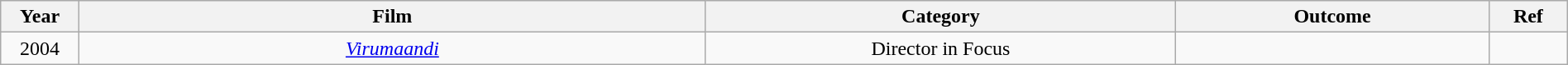<table class="wikitable" style="width:100%;">
<tr>
<th width=5%>Year</th>
<th style="width:40%;">Film</th>
<th style="width:30%;">Category</th>
<th style="width:20%;">Outcome</th>
<th style="width:5%;">Ref</th>
</tr>
<tr>
<td rowspan="2" style="text-align:center;">2004</td>
<td rowspan="2" style="text-align:center;"><em><a href='#'>Virumaandi</a></em></td>
<td style="text-align:center;">Director in Focus</td>
<td></td>
<td></td>
</tr>
</table>
